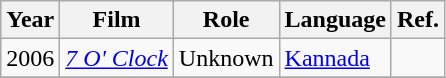<table class="wikitable sortable">
<tr>
<th>Year</th>
<th>Film</th>
<th>Role</th>
<th>Language</th>
<th>Ref.</th>
</tr>
<tr>
<td>2006</td>
<td><em><a href='#'>7 O' Clock</a></em></td>
<td>Unknown</td>
<td><a href='#'>Kannada</a></td>
<td></td>
</tr>
<tr>
</tr>
</table>
